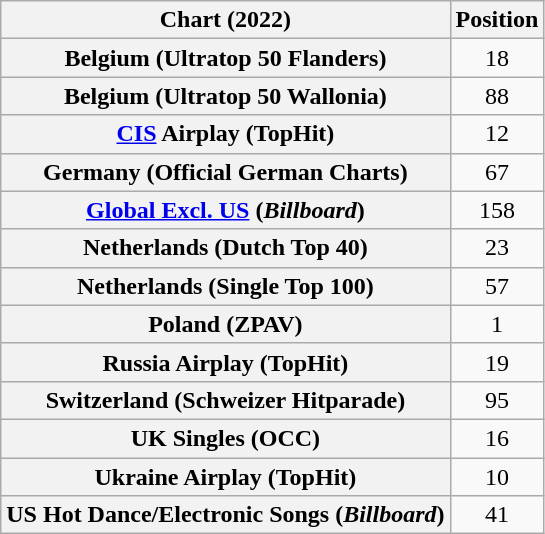<table class="wikitable sortable plainrowheaders" style="text-align:center">
<tr>
<th scope="col">Chart (2022)</th>
<th scope="col">Position</th>
</tr>
<tr>
<th scope="row">Belgium (Ultratop 50 Flanders)</th>
<td>18</td>
</tr>
<tr>
<th scope="row">Belgium (Ultratop 50 Wallonia)</th>
<td>88</td>
</tr>
<tr>
<th scope="row"><a href='#'>CIS</a> Airplay (TopHit)</th>
<td>12</td>
</tr>
<tr>
<th scope="row">Germany (Official German Charts)</th>
<td>67</td>
</tr>
<tr>
<th scope="row"><a href='#'>Global Excl. US</a> (<em>Billboard</em>)</th>
<td>158</td>
</tr>
<tr>
<th scope="row">Netherlands (Dutch Top 40)</th>
<td>23</td>
</tr>
<tr>
<th scope="row">Netherlands (Single Top 100)</th>
<td>57</td>
</tr>
<tr>
<th scope="row">Poland (ZPAV)</th>
<td>1</td>
</tr>
<tr>
<th scope="row">Russia Airplay (TopHit)</th>
<td>19</td>
</tr>
<tr>
<th scope="row">Switzerland (Schweizer Hitparade)</th>
<td>95</td>
</tr>
<tr>
<th scope="row">UK Singles (OCC)</th>
<td>16</td>
</tr>
<tr>
<th scope="row">Ukraine Airplay (TopHit)</th>
<td>10</td>
</tr>
<tr>
<th scope="row">US Hot Dance/Electronic Songs (<em>Billboard</em>)</th>
<td>41</td>
</tr>
</table>
